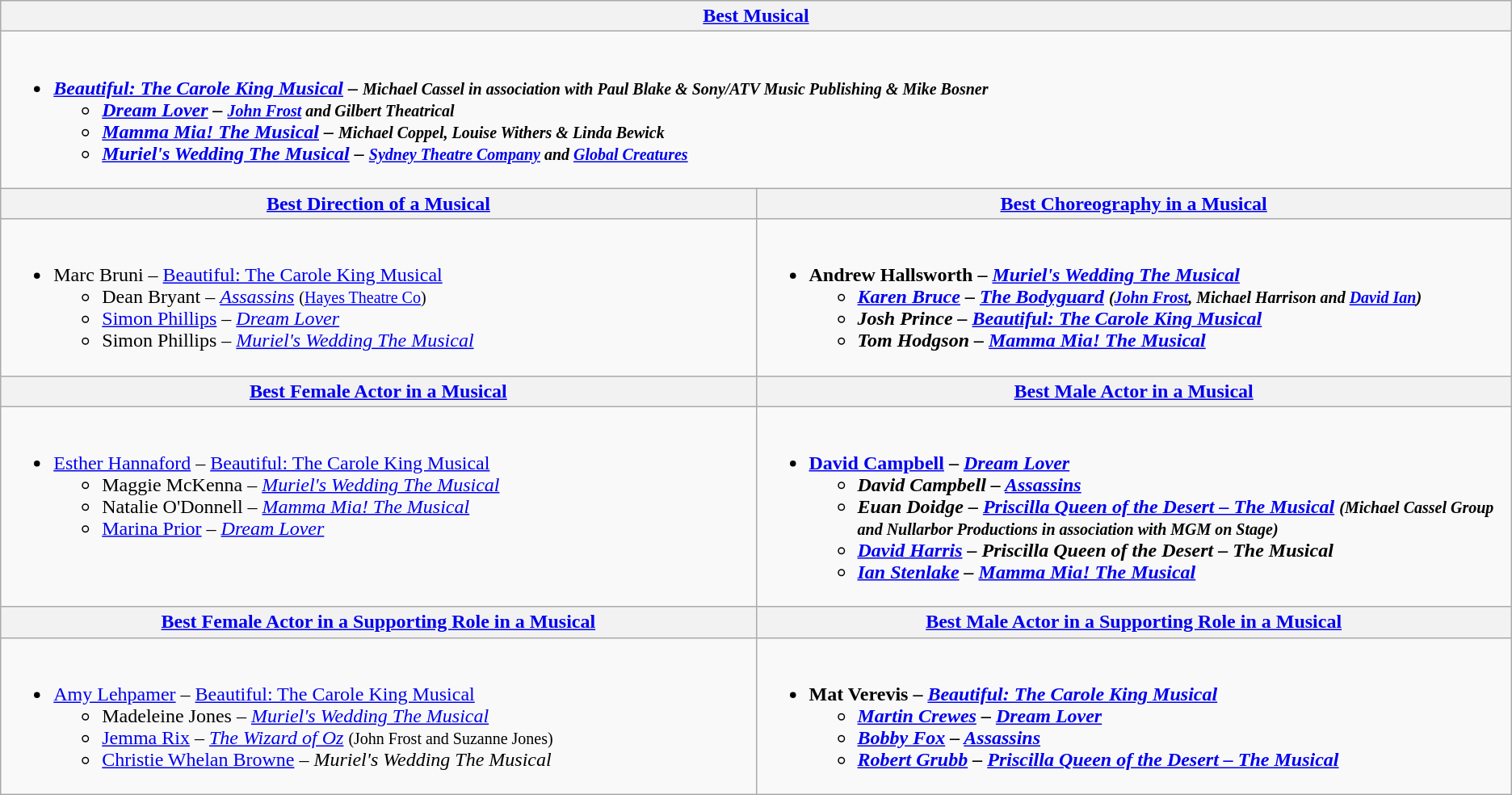<table class="wikitable">
<tr>
<th colspan=2><a href='#'>Best Musical</a></th>
</tr>
<tr>
<td colspan=2 valign="top"><br><ul><li><strong><em><a href='#'>Beautiful: The Carole King Musical</a><em> – <small>Michael Cassel in association with Paul Blake & Sony/ATV Music Publishing & Mike Bosner</small><strong><ul><li></em><a href='#'>Dream Lover</a><em> – <small><a href='#'>John Frost</a> and Gilbert Theatrical</small></li><li></em><a href='#'>Mamma Mia! The Musical</a><em> – <small>Michael Coppel, Louise Withers & Linda Bewick</small></li><li></em><a href='#'>Muriel's Wedding The Musical</a><em> – <small><a href='#'>Sydney Theatre Company</a> and <a href='#'>Global Creatures</a></small></li></ul></li></ul></td>
</tr>
<tr>
<th style="width:50%;"><a href='#'>Best Direction of a Musical</a></th>
<th style="width:50%;"><a href='#'>Best Choreography in a Musical</a></th>
</tr>
<tr>
<td valign="top"><br><ul><li></strong>Marc Bruni – </em><a href='#'>Beautiful: The Carole King Musical</a></em></strong><ul><li>Dean Bryant – <em><a href='#'>Assassins</a></em> <small>(<a href='#'>Hayes Theatre Co</a>)</small></li><li><a href='#'>Simon Phillips</a> – <em><a href='#'>Dream Lover</a></em></li><li>Simon Phillips – <em><a href='#'>Muriel's Wedding The Musical</a></em></li></ul></li></ul></td>
<td valign="top"><br><ul><li><strong>Andrew Hallsworth – <em><a href='#'>Muriel's Wedding The Musical</a><strong><em><ul><li><a href='#'>Karen Bruce</a> – </em><a href='#'>The Bodyguard</a><em> <small>(<a href='#'>John Frost</a>, Michael Harrison and <a href='#'>David Ian</a>)</small></li><li>Josh Prince – </em><a href='#'>Beautiful: The Carole King Musical</a><em></li><li>Tom Hodgson – </em><a href='#'>Mamma Mia! The Musical</a><em></li></ul></li></ul></td>
</tr>
<tr>
<th><a href='#'>Best Female Actor in a Musical</a></th>
<th><a href='#'>Best Male Actor in a Musical</a></th>
</tr>
<tr>
<td valign="top"><br><ul><li></strong><a href='#'>Esther Hannaford</a> – </em><a href='#'>Beautiful: The Carole King Musical</a></em></strong><ul><li>Maggie McKenna – <em><a href='#'>Muriel's Wedding The Musical</a></em></li><li>Natalie O'Donnell – <em><a href='#'>Mamma Mia! The Musical</a></em></li><li><a href='#'>Marina Prior</a> – <em><a href='#'>Dream Lover</a></em></li></ul></li></ul></td>
<td valign="top"><br><ul><li><strong><a href='#'>David Campbell</a> – <em><a href='#'>Dream Lover</a><strong><em><ul><li>David Campbell – </em><a href='#'>Assassins</a><em></li><li>Euan Doidge – </em><a href='#'>Priscilla Queen of the Desert – The Musical</a><em> <small>(Michael Cassel Group and Nullarbor Productions in association with MGM on Stage)</small></li><li><a href='#'>David Harris</a> – </em>Priscilla Queen of the Desert – The Musical<em></li><li><a href='#'>Ian Stenlake</a> – </em><a href='#'>Mamma Mia! The Musical</a><em></li></ul></li></ul></td>
</tr>
<tr>
<th><a href='#'>Best Female Actor in a Supporting Role in a Musical</a></th>
<th><a href='#'>Best Male Actor in a Supporting Role in a Musical</a></th>
</tr>
<tr>
<td valign="top"><br><ul><li></strong><a href='#'>Amy Lehpamer</a> – </em><a href='#'>Beautiful: The Carole King Musical</a></em></strong><ul><li>Madeleine Jones – <em><a href='#'>Muriel's Wedding The Musical</a></em></li><li><a href='#'>Jemma Rix</a> – <em><a href='#'>The Wizard of Oz</a></em> <small>(John Frost and Suzanne Jones)</small></li><li><a href='#'>Christie Whelan Browne</a> – <em>Muriel's Wedding The Musical</em></li></ul></li></ul></td>
<td valign="top"><br><ul><li><strong>Mat Verevis – <em><a href='#'>Beautiful: The Carole King Musical</a><strong><em><ul><li><a href='#'>Martin Crewes</a> – </em><a href='#'>Dream Lover</a><em></li><li><a href='#'>Bobby Fox</a> – </em><a href='#'>Assassins</a><em></li><li><a href='#'>Robert Grubb</a> – </em><a href='#'>Priscilla Queen of the Desert – The Musical</a><em></li></ul></li></ul></td>
</tr>
</table>
